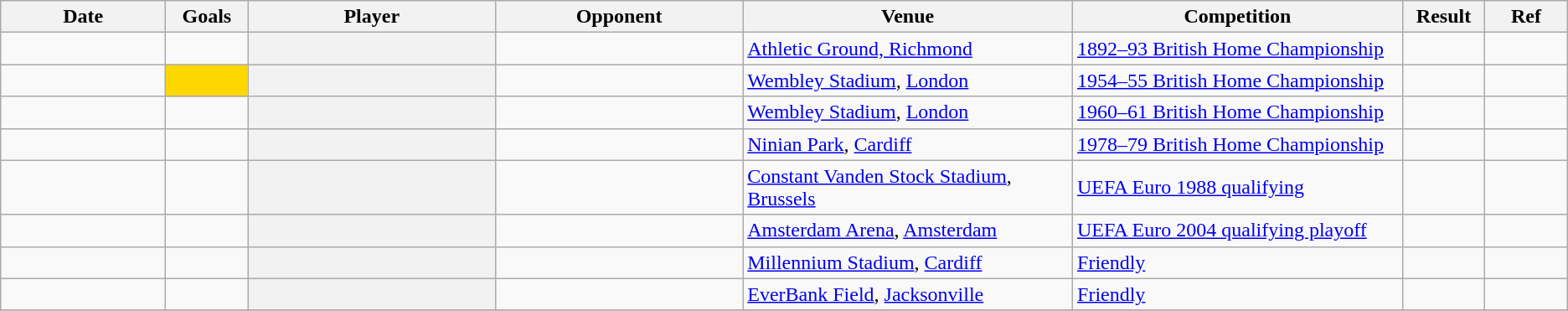<table class="wikitable plainrowheaders sortable">
<tr>
<th scope="col" width="10%">Date</th>
<th scope="col" width="5%">Goals</th>
<th scope="col" width="15%">Player</th>
<th scope="col" width="15%">Opponent</th>
<th scope="col" width="20%">Venue</th>
<th scope="col" width="20%">Competition</th>
<th scope="col" class="align:center" width="5%">Result</th>
<th scope="col" class="unsortable" width="5%">Ref</th>
</tr>
<tr>
<td></td>
<td></td>
<th scope=row></th>
<td></td>
<td><a href='#'>Athletic Ground, Richmond</a></td>
<td><a href='#'>1892–93 British Home Championship</a></td>
<td></td>
<td></td>
</tr>
<tr>
<td></td>
<td bgcolor=gold></td>
<th scope="row"></th>
<td></td>
<td><a href='#'>Wembley Stadium</a>, <a href='#'>London</a></td>
<td><a href='#'>1954–55 British Home Championship</a></td>
<td></td>
<td align=center></td>
</tr>
<tr>
<td></td>
<td></td>
<th scope="row"></th>
<td></td>
<td><a href='#'>Wembley Stadium</a>, <a href='#'>London</a></td>
<td><a href='#'>1960–61 British Home Championship</a></td>
<td></td>
<td align=center></td>
</tr>
<tr>
<td></td>
<td></td>
<th scope="row"></th>
<td></td>
<td><a href='#'>Ninian Park</a>, <a href='#'>Cardiff</a></td>
<td><a href='#'>1978–79 British Home Championship</a></td>
<td></td>
<td align=center></td>
</tr>
<tr>
<td></td>
<td></td>
<th scope="row"></th>
<td></td>
<td><a href='#'>Constant Vanden Stock Stadium</a>, <a href='#'>Brussels</a></td>
<td><a href='#'>UEFA Euro 1988 qualifying</a></td>
<td></td>
<td align=center></td>
</tr>
<tr>
<td></td>
<td></td>
<th scope="row"></th>
<td></td>
<td><a href='#'>Amsterdam Arena</a>, <a href='#'>Amsterdam</a></td>
<td><a href='#'>UEFA Euro 2004 qualifying playoff</a></td>
<td></td>
<td align=center></td>
</tr>
<tr>
<td></td>
<td></td>
<th scope="row"></th>
<td></td>
<td><a href='#'>Millennium Stadium</a>, <a href='#'>Cardiff</a></td>
<td><a href='#'>Friendly</a></td>
<td></td>
<td align=center></td>
</tr>
<tr>
<td></td>
<td></td>
<th scope="row"></th>
<td></td>
<td><a href='#'>EverBank Field</a>, <a href='#'>Jacksonville</a></td>
<td><a href='#'>Friendly</a></td>
<td></td>
<td align=center></td>
</tr>
<tr>
</tr>
</table>
